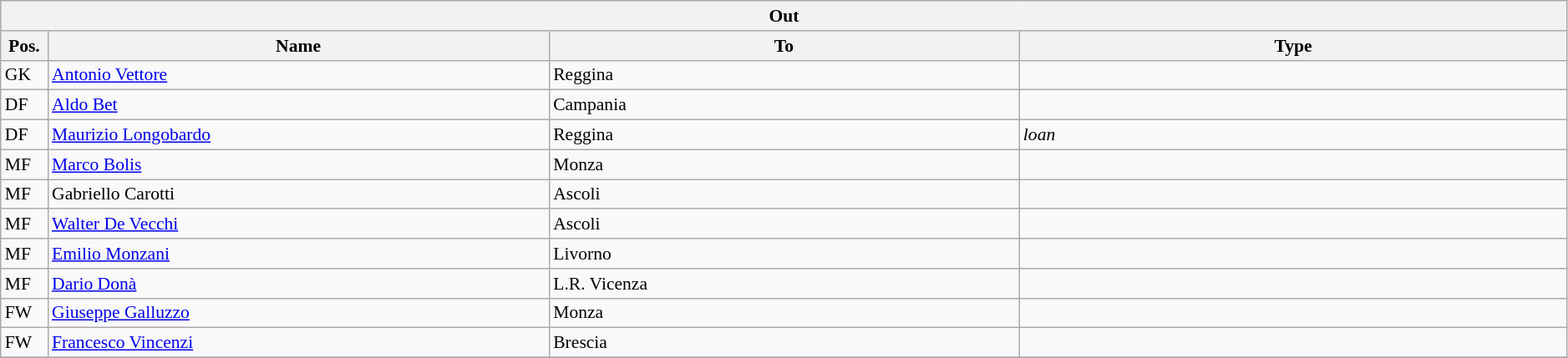<table class="wikitable" style="font-size:90%;width:99%;">
<tr>
<th colspan="4">Out</th>
</tr>
<tr>
<th width=3%>Pos.</th>
<th width=32%>Name</th>
<th width=30%>To</th>
<th width=35%>Type</th>
</tr>
<tr>
<td>GK</td>
<td><a href='#'>Antonio Vettore</a></td>
<td>Reggina</td>
<td></td>
</tr>
<tr>
<td>DF</td>
<td><a href='#'>Aldo Bet</a></td>
<td>Campania</td>
<td></td>
</tr>
<tr>
<td>DF</td>
<td><a href='#'>Maurizio Longobardo</a></td>
<td>Reggina</td>
<td><em>loan</em></td>
</tr>
<tr>
<td>MF</td>
<td><a href='#'>Marco Bolis</a></td>
<td>Monza</td>
<td></td>
</tr>
<tr>
<td>MF</td>
<td>Gabriello Carotti</td>
<td>Ascoli</td>
<td></td>
</tr>
<tr>
<td>MF</td>
<td><a href='#'>Walter De Vecchi</a></td>
<td>Ascoli</td>
<td></td>
</tr>
<tr>
<td>MF</td>
<td><a href='#'>Emilio Monzani</a></td>
<td>Livorno</td>
<td></td>
</tr>
<tr>
<td>MF</td>
<td><a href='#'>Dario Donà</a></td>
<td>L.R. Vicenza</td>
<td></td>
</tr>
<tr>
<td>FW</td>
<td><a href='#'>Giuseppe Galluzzo</a></td>
<td>Monza</td>
<td></td>
</tr>
<tr>
<td>FW</td>
<td><a href='#'>Francesco Vincenzi</a></td>
<td>Brescia</td>
<td></td>
</tr>
<tr>
</tr>
</table>
